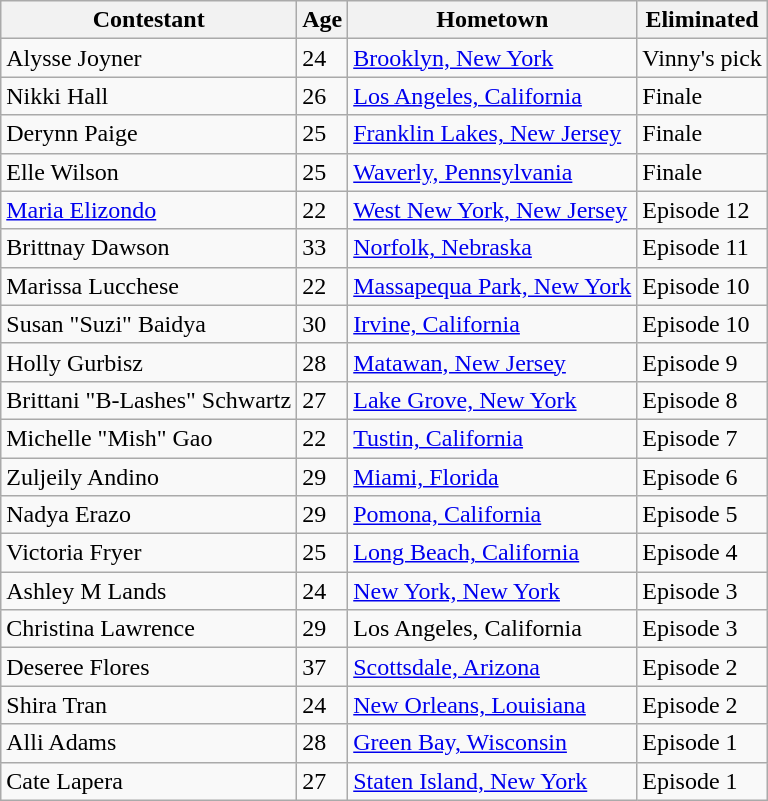<table class="wikitable sortable">
<tr>
<th>Contestant</th>
<th>Age</th>
<th>Hometown</th>
<th>Eliminated</th>
</tr>
<tr>
<td>Alysse Joyner</td>
<td>24</td>
<td><a href='#'>Brooklyn, New York</a></td>
<td nowrap>Vinny's pick</td>
</tr>
<tr>
<td>Nikki Hall</td>
<td>26</td>
<td><a href='#'>Los Angeles, California</a></td>
<td>Finale</td>
</tr>
<tr>
<td>Derynn Paige</td>
<td>25</td>
<td><a href='#'>Franklin Lakes, New Jersey</a></td>
<td>Finale</td>
</tr>
<tr>
<td>Elle Wilson</td>
<td>25</td>
<td><a href='#'>Waverly, Pennsylvania</a></td>
<td>Finale</td>
</tr>
<tr>
<td><a href='#'>Maria Elizondo</a></td>
<td>22</td>
<td><a href='#'>West New York, New Jersey</a></td>
<td>Episode 12</td>
</tr>
<tr>
<td>Brittnay Dawson</td>
<td>33</td>
<td><a href='#'>Norfolk, Nebraska</a></td>
<td>Episode 11</td>
</tr>
<tr>
<td>Marissa Lucchese</td>
<td>22</td>
<td nowrap><a href='#'>Massapequa Park, New York</a></td>
<td>Episode 10</td>
</tr>
<tr>
<td>Susan "Suzi" Baidya</td>
<td>30</td>
<td><a href='#'>Irvine, California</a></td>
<td>Episode 10</td>
</tr>
<tr>
<td>Holly Gurbisz</td>
<td>28</td>
<td><a href='#'>Matawan, New Jersey</a></td>
<td>Episode 9</td>
</tr>
<tr>
<td nowrap>Brittani "B-Lashes" Schwartz</td>
<td>27</td>
<td><a href='#'>Lake Grove, New York</a></td>
<td>Episode 8</td>
</tr>
<tr>
<td>Michelle "Mish" Gao</td>
<td>22</td>
<td><a href='#'>Tustin, California</a></td>
<td>Episode 7</td>
</tr>
<tr>
<td>Zuljeily Andino</td>
<td>29</td>
<td><a href='#'>Miami, Florida</a></td>
<td>Episode 6</td>
</tr>
<tr>
<td>Nadya Erazo</td>
<td>29</td>
<td><a href='#'>Pomona, California</a></td>
<td>Episode 5</td>
</tr>
<tr>
<td>Victoria Fryer</td>
<td>25</td>
<td><a href='#'>Long Beach, California</a></td>
<td>Episode 4</td>
</tr>
<tr>
<td>Ashley M Lands</td>
<td>24</td>
<td><a href='#'>New York, New York</a></td>
<td>Episode 3</td>
</tr>
<tr>
<td>Christina Lawrence</td>
<td>29</td>
<td>Los Angeles, California</td>
<td>Episode 3</td>
</tr>
<tr>
<td>Deseree Flores</td>
<td>37</td>
<td><a href='#'>Scottsdale, Arizona</a></td>
<td>Episode 2</td>
</tr>
<tr>
<td>Shira Tran</td>
<td>24</td>
<td><a href='#'>New Orleans, Louisiana</a></td>
<td>Episode 2</td>
</tr>
<tr>
<td>Alli Adams</td>
<td>28</td>
<td><a href='#'>Green Bay, Wisconsin</a></td>
<td>Episode 1</td>
</tr>
<tr>
<td>Cate Lapera</td>
<td>27</td>
<td><a href='#'>Staten Island, New York</a></td>
<td>Episode 1</td>
</tr>
</table>
